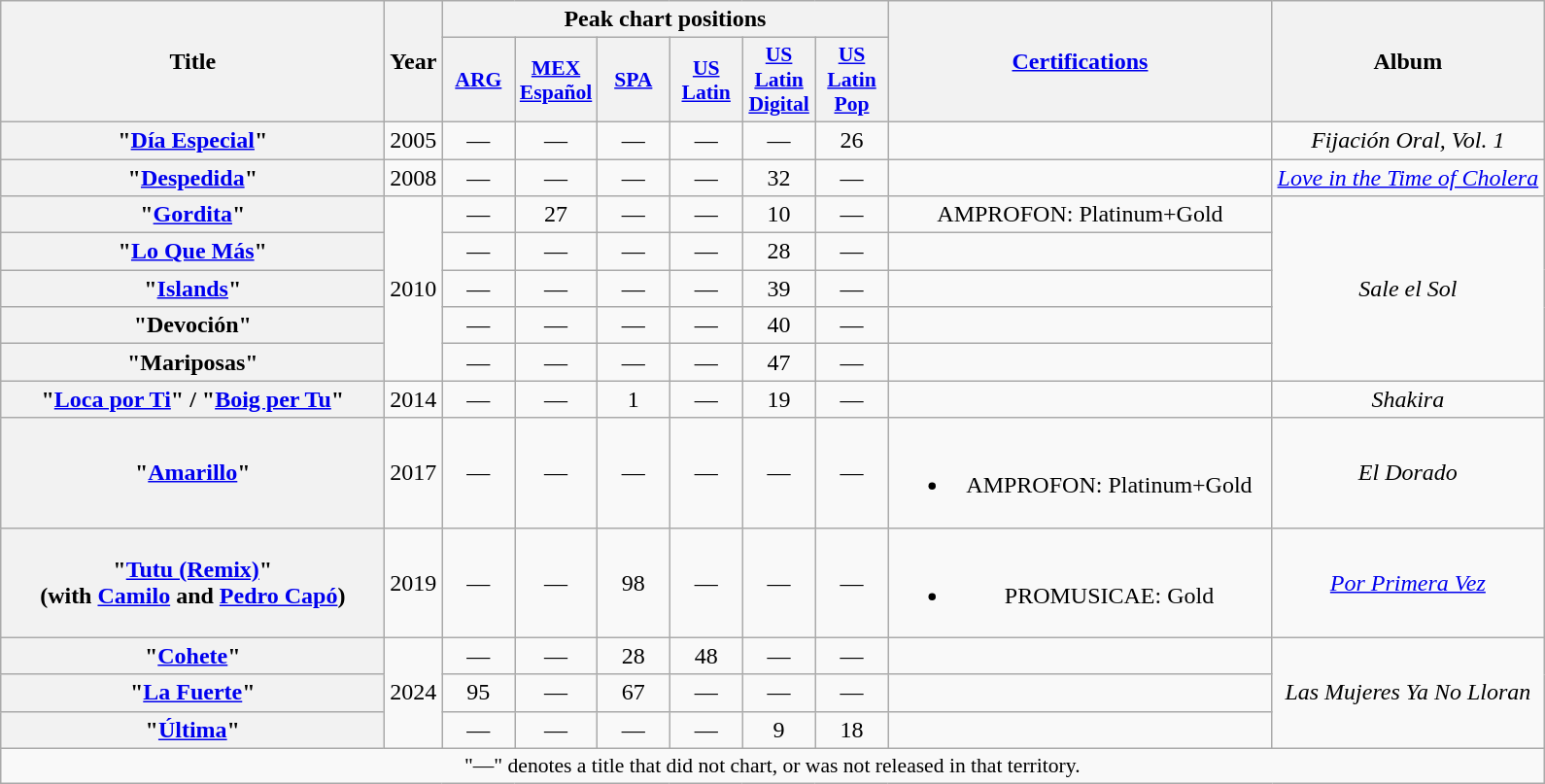<table class="wikitable plainrowheaders" style="text-align:center;">
<tr>
<th scope="col" rowspan="2" style="width:16em;">Title</th>
<th scope="col" rowspan="2">Year</th>
<th colspan="6" scope="col">Peak chart positions</th>
<th scope="col" rowspan="2" style="width:16em;"><a href='#'>Certifications</a></th>
<th scope="col" rowspan="2">Album</th>
</tr>
<tr>
<th scope="col" style="width:3em;font-size:90%;"><a href='#'>ARG</a><br></th>
<th scope="col" style="width:3em;font-size:90%;"><a href='#'>MEX<br>Español</a><br></th>
<th scope="col" style="width:3em;font-size:90%;"><a href='#'>SPA</a><br></th>
<th scope="col" style="width:3em;font-size:90%;"><a href='#'>US<br>Latin</a><br></th>
<th scope="col" style="width:3em;font-size:90%;"><a href='#'>US<br>Latin<br>Digital</a><br></th>
<th scope="col" style="width:3em;font-size:90%;"><a href='#'>US<br>Latin<br>Pop</a><br></th>
</tr>
<tr>
<th scope="row">"<a href='#'>Día Especial</a>"</th>
<td>2005</td>
<td>—</td>
<td>—</td>
<td>—</td>
<td>—</td>
<td>—</td>
<td>26</td>
<td></td>
<td><em>Fijación Oral, Vol. 1</em></td>
</tr>
<tr>
<th scope="row">"<a href='#'>Despedida</a>"</th>
<td>2008</td>
<td>—</td>
<td>—</td>
<td>—</td>
<td>—</td>
<td>32</td>
<td>—</td>
<td></td>
<td><em><a href='#'>Love in the Time of Cholera</a></em></td>
</tr>
<tr>
<th scope="row">"<a href='#'>Gordita</a>"<br></th>
<td rowspan="5">2010</td>
<td>—</td>
<td>27</td>
<td>—</td>
<td>—</td>
<td>10</td>
<td>—</td>
<td>AMPROFON: Platinum+Gold</td>
<td rowspan="5"><em>Sale el Sol</em></td>
</tr>
<tr>
<th scope="row">"<a href='#'>Lo Que Más</a>"</th>
<td>—</td>
<td>—</td>
<td>—</td>
<td>—</td>
<td>28</td>
<td>—</td>
<td></td>
</tr>
<tr>
<th scope="row">"<a href='#'>Islands</a>"</th>
<td>—</td>
<td>—</td>
<td>—</td>
<td>—</td>
<td>39</td>
<td>—</td>
<td></td>
</tr>
<tr>
<th scope="row">"Devoción"</th>
<td>—</td>
<td>—</td>
<td>—</td>
<td>—</td>
<td>40</td>
<td>—</td>
<td></td>
</tr>
<tr>
<th scope="row">"Mariposas"</th>
<td>—</td>
<td>—</td>
<td>—</td>
<td>—</td>
<td>47</td>
<td>—</td>
<td></td>
</tr>
<tr>
<th scope="row">"<a href='#'>Loca por Ti</a>" / "<a href='#'>Boig per Tu</a>"</th>
<td>2014</td>
<td>—</td>
<td>—</td>
<td>1</td>
<td>—</td>
<td>19</td>
<td>—</td>
<td></td>
<td><em>Shakira</em></td>
</tr>
<tr>
<th scope="row">"<a href='#'>Amarillo</a>"</th>
<td>2017</td>
<td>—</td>
<td>—</td>
<td>—</td>
<td>—</td>
<td>—</td>
<td>—</td>
<td><br><ul><li>AMPROFON: Platinum+Gold</li></ul></td>
<td><em>El Dorado</em></td>
</tr>
<tr>
<th scope="row">"<a href='#'>Tutu (Remix)</a>"<br><span>(with <a href='#'>Camilo</a> and <a href='#'>Pedro Capó</a>)</span></th>
<td>2019</td>
<td>—</td>
<td>—</td>
<td>98</td>
<td>—</td>
<td>—</td>
<td>—</td>
<td><br><ul><li>PROMUSICAE: Gold</li></ul></td>
<td><em><a href='#'>Por Primera Vez</a></em></td>
</tr>
<tr>
<th scope="row">"<a href='#'>Cohete</a>"<br></th>
<td rowspan="3">2024</td>
<td>—</td>
<td>—</td>
<td>28</td>
<td>48</td>
<td>—</td>
<td>—</td>
<td></td>
<td rowspan="3"><em>Las Mujeres Ya No Lloran</em></td>
</tr>
<tr>
<th scope="row">"<a href='#'>La Fuerte</a>"<br></th>
<td>95</td>
<td>—</td>
<td>67</td>
<td>—</td>
<td>—</td>
<td>—</td>
<td></td>
</tr>
<tr>
<th scope="row">"<a href='#'>Última</a>"</th>
<td>—</td>
<td>—</td>
<td>—</td>
<td>—</td>
<td>9</td>
<td>18</td>
<td></td>
</tr>
<tr>
<td colspan="14" style="font-size:90%">"—" denotes a title that did not chart, or was not released in that territory.</td>
</tr>
</table>
